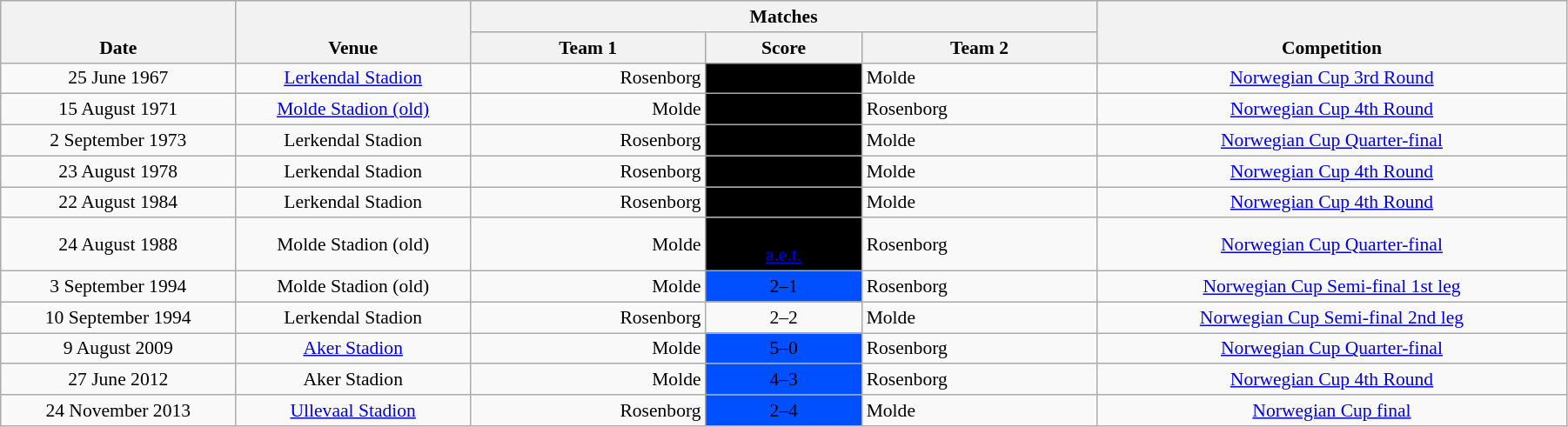<table class="wikitable" style="font-size:90%; width:95%; text-align:center">
<tr>
<th rowspan="2" valign="bottom" width="15%">Date</th>
<th rowspan="2" valign="bottom" width="15%">Venue</th>
<th colspan="3" width="40%">Matches</th>
<th rowspan="2" valign="bottom" width="30%">Competition</th>
</tr>
<tr>
<th width="15%">Team 1</th>
<th width="10%">Score</th>
<th width="15%">Team 2</th>
</tr>
<tr>
<td>25 June 1967</td>
<td><a href='#'>Lerkendal Stadion</a></td>
<td align="right">Rosenborg</td>
<td style="background-color:black"><span>4–1</span></td>
<td align="left">Molde</td>
<td><a href='#'>Norwegian Cup 3rd Round</a></td>
</tr>
<tr>
<td>15 August 1971</td>
<td><a href='#'>Molde Stadion (old)</a></td>
<td align="right">Molde</td>
<td style="background-color:black"><span>0–1</span></td>
<td align="left">Rosenborg</td>
<td><a href='#'>Norwegian Cup 4th Round</a></td>
</tr>
<tr>
<td>2 September 1973</td>
<td>Lerkendal Stadion</td>
<td align="right">Rosenborg</td>
<td style="background-color:black"><span>3–0</span></td>
<td align="left">Molde</td>
<td><a href='#'>Norwegian Cup Quarter-final</a></td>
</tr>
<tr>
<td>23 August 1978</td>
<td>Lerkendal Stadion</td>
<td align="right">Rosenborg</td>
<td style="background-color:black"><span>2–0</span></td>
<td align="left">Molde</td>
<td><a href='#'>Norwegian Cup 4th Round</a></td>
</tr>
<tr>
<td>22 August 1984</td>
<td>Lerkendal Stadion</td>
<td align="right">Rosenborg</td>
<td style="background-color:black"><span>7–2</span></td>
<td align="left">Molde</td>
<td><a href='#'>Norwegian Cup 4th Round</a></td>
</tr>
<tr>
<td>24 August 1988</td>
<td>Molde Stadion (old)</td>
<td align="right">Molde</td>
<td style="background-color:black"><span>1–2<br>(<a href='#'><span>a.e.t.</span></a>)</span></td>
<td align="left">Rosenborg</td>
<td><a href='#'>Norwegian Cup Quarter-final</a></td>
</tr>
<tr>
<td>3 September 1994</td>
<td>Molde Stadion (old)</td>
<td align="right">Molde</td>
<td style="background-color:#0050ff"><span>2–1</span></td>
<td align="left">Rosenborg</td>
<td><a href='#'>Norwegian Cup Semi-final 1st leg</a></td>
</tr>
<tr>
<td>10 September 1994</td>
<td>Lerkendal Stadion</td>
<td align="right">Rosenborg</td>
<td align="center">2–2</td>
<td align="left">Molde</td>
<td><a href='#'>Norwegian Cup Semi-final 2nd leg</a></td>
</tr>
<tr>
<td>9 August 2009</td>
<td><a href='#'>Aker Stadion</a></td>
<td align="right">Molde</td>
<td style="background-color:#0050ff"><span>5–0</span></td>
<td align="left">Rosenborg</td>
<td><a href='#'>Norwegian Cup Quarter-final</a></td>
</tr>
<tr>
<td>27 June 2012</td>
<td>Aker Stadion</td>
<td align="right">Molde</td>
<td style="background-color:#0050ff"><span>4–3</span></td>
<td align="left">Rosenborg</td>
<td><a href='#'>Norwegian Cup 4th Round</a></td>
</tr>
<tr>
<td>24 November 2013</td>
<td><a href='#'>Ullevaal Stadion</a></td>
<td align="right">Rosenborg</td>
<td style="background-color:#0050ff"><span>2–4</span></td>
<td align="left">Molde</td>
<td><a href='#'>Norwegian Cup final</a></td>
</tr>
</table>
